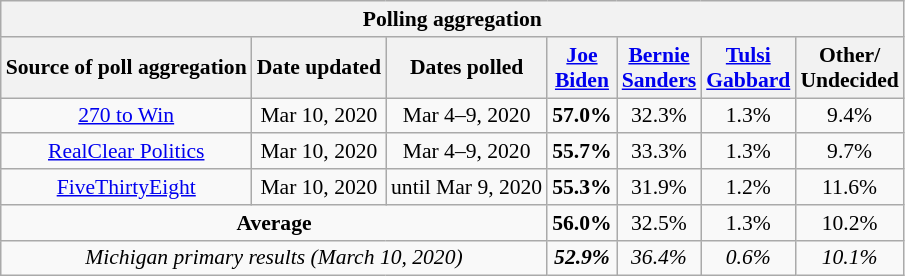<table class="wikitable" style="font-size:90%;text-align:center;">
<tr>
<th colspan="8">Polling aggregation</th>
</tr>
<tr>
<th>Source of poll aggregation</th>
<th>Date updated</th>
<th>Dates polled</th>
<th><a href='#'>Joe<br>Biden</a></th>
<th><a href='#'>Bernie<br>Sanders</a></th>
<th><a href='#'>Tulsi<br>Gabbard</a></th>
<th>Other/<br>Undecided</th>
</tr>
<tr>
<td><a href='#'>270 to Win</a></td>
<td>Mar 10, 2020</td>
<td>Mar 4–9, 2020</td>
<td><strong>57.0%</strong></td>
<td>32.3%</td>
<td>1.3%</td>
<td>9.4%</td>
</tr>
<tr>
<td><a href='#'>RealClear Politics</a></td>
<td>Mar 10, 2020</td>
<td>Mar 4–9, 2020</td>
<td><strong>55.7%</strong></td>
<td>33.3%</td>
<td>1.3%</td>
<td>9.7%</td>
</tr>
<tr>
<td><a href='#'>FiveThirtyEight</a></td>
<td>Mar 10, 2020</td>
<td>until Mar 9, 2020</td>
<td><strong>55.3%</strong></td>
<td>31.9%</td>
<td>1.2%</td>
<td>11.6%</td>
</tr>
<tr>
<td colspan="3"><strong>Average</strong></td>
<td><strong>56.0%</strong></td>
<td>32.5%</td>
<td>1.3%</td>
<td>10.2%</td>
</tr>
<tr>
<td colspan="3"><em>Michigan primary results (March 10, 2020)</em></td>
<td><strong><em>52.9%</em></strong></td>
<td><em>36.4%</em></td>
<td><em>0.6%</em></td>
<td><em>10.1%</em></td>
</tr>
</table>
